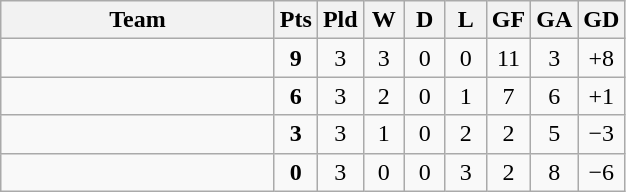<table class="wikitable" style="text-align:center;">
<tr>
<th width=175>Team</th>
<th width=20 abbr="Points">Pts</th>
<th width=20 abbr="Played">Pld</th>
<th width=20 abbr="Won">W</th>
<th width=20 abbr="Drawn">D</th>
<th width=20 abbr="Lost">L</th>
<th width=20 abbr="Goals for">GF</th>
<th width=20 abbr="Goals against">GA</th>
<th width=20 abbr="Goal difference">GD</th>
</tr>
<tr>
<td style="text-align:left;"></td>
<td><strong>9</strong></td>
<td>3</td>
<td>3</td>
<td>0</td>
<td>0</td>
<td>11</td>
<td>3</td>
<td>+8</td>
</tr>
<tr>
<td style="text-align:left;"></td>
<td><strong>6</strong></td>
<td>3</td>
<td>2</td>
<td>0</td>
<td>1</td>
<td>7</td>
<td>6</td>
<td>+1</td>
</tr>
<tr>
<td style="text-align:left;"></td>
<td><strong>3</strong></td>
<td>3</td>
<td>1</td>
<td>0</td>
<td>2</td>
<td>2</td>
<td>5</td>
<td>−3</td>
</tr>
<tr>
<td style="text-align:left;"></td>
<td><strong>0</strong></td>
<td>3</td>
<td>0</td>
<td>0</td>
<td>3</td>
<td>2</td>
<td>8</td>
<td>−6</td>
</tr>
</table>
